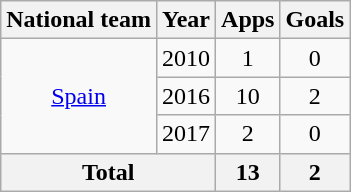<table class="wikitable" style="text-align:center">
<tr>
<th>National team</th>
<th>Year</th>
<th>Apps</th>
<th>Goals</th>
</tr>
<tr>
<td rowspan="3"><a href='#'>Spain</a></td>
<td>2010</td>
<td>1</td>
<td>0</td>
</tr>
<tr>
<td>2016</td>
<td>10</td>
<td>2</td>
</tr>
<tr>
<td>2017</td>
<td>2</td>
<td>0</td>
</tr>
<tr>
<th colspan="2">Total</th>
<th>13</th>
<th>2</th>
</tr>
</table>
